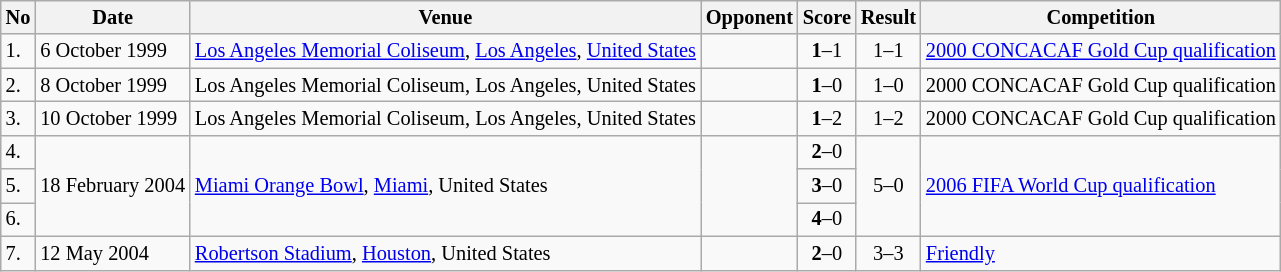<table class="wikitable" style="font-size:85%;">
<tr>
<th>No</th>
<th>Date</th>
<th>Venue</th>
<th>Opponent</th>
<th>Score</th>
<th>Result</th>
<th>Competition</th>
</tr>
<tr>
<td>1.</td>
<td>6 October 1999</td>
<td><a href='#'>Los Angeles Memorial Coliseum</a>, <a href='#'>Los Angeles</a>, <a href='#'>United States</a></td>
<td></td>
<td align=center><strong>1</strong>–1</td>
<td align=center>1–1</td>
<td><a href='#'>2000 CONCACAF Gold Cup qualification</a></td>
</tr>
<tr>
<td>2.</td>
<td>8 October 1999</td>
<td>Los Angeles Memorial Coliseum, Los Angeles, United States</td>
<td></td>
<td align=center><strong>1</strong>–0</td>
<td align=center>1–0</td>
<td>2000 CONCACAF Gold Cup qualification</td>
</tr>
<tr>
<td>3.</td>
<td>10 October 1999</td>
<td>Los Angeles Memorial Coliseum, Los Angeles, United States</td>
<td></td>
<td align=center><strong>1</strong>–2</td>
<td align=center>1–2</td>
<td>2000 CONCACAF Gold Cup qualification</td>
</tr>
<tr>
<td>4.</td>
<td rowspan="3">18 February 2004</td>
<td rowspan="3"><a href='#'>Miami Orange Bowl</a>, <a href='#'>Miami</a>, United States</td>
<td rowspan="3"></td>
<td align=center><strong>2</strong>–0</td>
<td rowspan="3" style="text-align:center">5–0</td>
<td rowspan="3"><a href='#'>2006 FIFA World Cup qualification</a></td>
</tr>
<tr>
<td>5.</td>
<td align=center><strong>3</strong>–0</td>
</tr>
<tr>
<td>6.</td>
<td align=center><strong>4</strong>–0</td>
</tr>
<tr>
<td>7.</td>
<td>12 May 2004</td>
<td><a href='#'>Robertson Stadium</a>, <a href='#'>Houston</a>, United States</td>
<td></td>
<td align=center><strong>2</strong>–0</td>
<td align=center>3–3</td>
<td><a href='#'>Friendly</a></td>
</tr>
</table>
